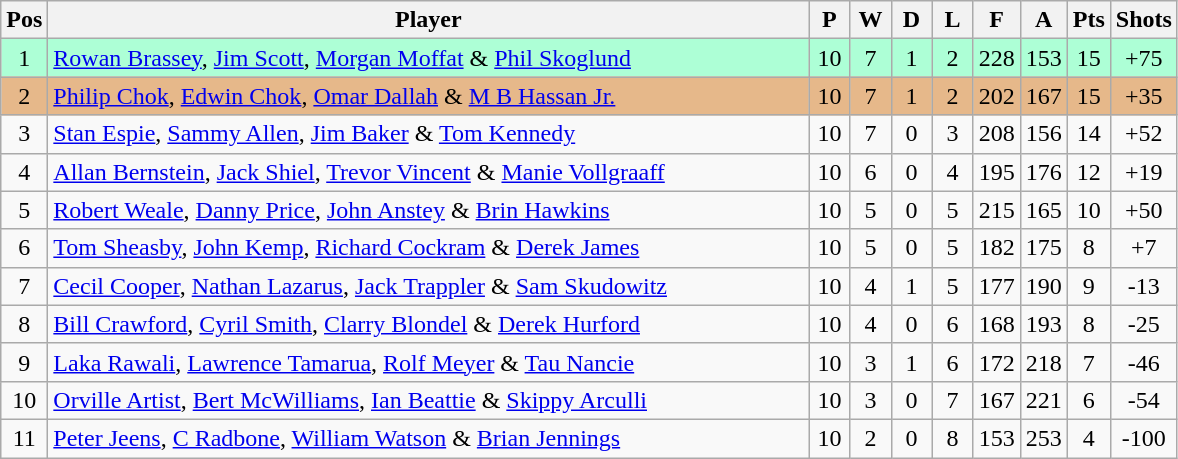<table class="wikitable" style="font-size: 100%">
<tr>
<th width=20>Pos</th>
<th width=500>Player</th>
<th width=20>P</th>
<th width=20>W</th>
<th width=20>D</th>
<th width=20>L</th>
<th width=20>F</th>
<th width=20>A</th>
<th width=20>Pts</th>
<th width=20>Shots</th>
</tr>
<tr align=center style="background: #ADFFD6;">
<td>1</td>
<td align="left"> <a href='#'>Rowan Brassey</a>, <a href='#'>Jim Scott</a>, <a href='#'>Morgan Moffat</a> & <a href='#'>Phil Skoglund</a></td>
<td>10</td>
<td>7</td>
<td>1</td>
<td>2</td>
<td>228</td>
<td>153</td>
<td>15</td>
<td>+75</td>
</tr>
<tr align=center style="background: #E6B88A;">
<td>2</td>
<td align="left"> <a href='#'>Philip Chok</a>, <a href='#'>Edwin Chok</a>, <a href='#'>Omar Dallah</a> & <a href='#'>M B Hassan Jr.</a></td>
<td>10</td>
<td>7</td>
<td>1</td>
<td>2</td>
<td>202</td>
<td>167</td>
<td>15</td>
<td>+35</td>
</tr>
<tr align=center>
<td>3</td>
<td align="left"> <a href='#'>Stan Espie</a>, <a href='#'>Sammy Allen</a>, <a href='#'>Jim Baker</a> & <a href='#'>Tom Kennedy</a></td>
<td>10</td>
<td>7</td>
<td>0</td>
<td>3</td>
<td>208</td>
<td>156</td>
<td>14</td>
<td>+52</td>
</tr>
<tr align=center>
<td>4</td>
<td align="left"> <a href='#'>Allan Bernstein</a>, <a href='#'>Jack Shiel</a>, <a href='#'>Trevor Vincent</a> & <a href='#'>Manie Vollgraaff</a></td>
<td>10</td>
<td>6</td>
<td>0</td>
<td>4</td>
<td>195</td>
<td>176</td>
<td>12</td>
<td>+19</td>
</tr>
<tr align=center>
<td>5</td>
<td align="left"> <a href='#'>Robert Weale</a>, <a href='#'>Danny Price</a>, <a href='#'>John Anstey</a> & <a href='#'>Brin Hawkins</a></td>
<td>10</td>
<td>5</td>
<td>0</td>
<td>5</td>
<td>215</td>
<td>165</td>
<td>10</td>
<td>+50</td>
</tr>
<tr align=center>
<td>6</td>
<td align="left"> <a href='#'>Tom Sheasby</a>, <a href='#'>John Kemp</a>, <a href='#'>Richard Cockram</a> & <a href='#'>Derek James</a></td>
<td>10</td>
<td>5</td>
<td>0</td>
<td>5</td>
<td>182</td>
<td>175</td>
<td>8</td>
<td>+7</td>
</tr>
<tr align=center>
<td>7</td>
<td align="left"> <a href='#'>Cecil Cooper</a>, <a href='#'>Nathan Lazarus</a>, <a href='#'>Jack Trappler</a> & <a href='#'>Sam Skudowitz</a></td>
<td>10</td>
<td>4</td>
<td>1</td>
<td>5</td>
<td>177</td>
<td>190</td>
<td>9</td>
<td>-13</td>
</tr>
<tr align=center>
<td>8</td>
<td align="left"> <a href='#'>Bill Crawford</a>, <a href='#'>Cyril Smith</a>, <a href='#'>Clarry Blondel</a> & <a href='#'>Derek Hurford</a></td>
<td>10</td>
<td>4</td>
<td>0</td>
<td>6</td>
<td>168</td>
<td>193</td>
<td>8</td>
<td>-25</td>
</tr>
<tr align=center>
<td>9</td>
<td align="left"> <a href='#'>Laka Rawali</a>, <a href='#'>Lawrence Tamarua</a>, <a href='#'>Rolf Meyer</a> & <a href='#'>Tau Nancie</a></td>
<td>10</td>
<td>3</td>
<td>1</td>
<td>6</td>
<td>172</td>
<td>218</td>
<td>7</td>
<td>-46</td>
</tr>
<tr align=center>
<td>10</td>
<td align="left"> <a href='#'>Orville Artist</a>, <a href='#'>Bert McWilliams</a>, <a href='#'>Ian Beattie</a> & <a href='#'>Skippy Arculli</a></td>
<td>10</td>
<td>3</td>
<td>0</td>
<td>7</td>
<td>167</td>
<td>221</td>
<td>6</td>
<td>-54</td>
</tr>
<tr align=center>
<td>11</td>
<td align="left"> <a href='#'>Peter Jeens</a>, <a href='#'>C Radbone</a>, <a href='#'>William Watson</a> & <a href='#'>Brian Jennings</a></td>
<td>10</td>
<td>2</td>
<td>0</td>
<td>8</td>
<td>153</td>
<td>253</td>
<td>4</td>
<td>-100</td>
</tr>
</table>
